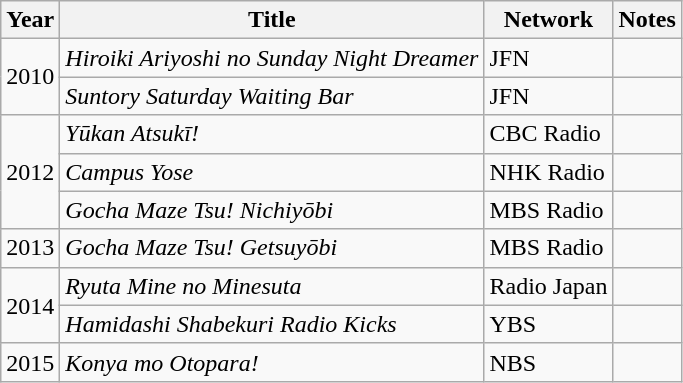<table class="wikitable">
<tr>
<th>Year</th>
<th>Title</th>
<th>Network</th>
<th>Notes</th>
</tr>
<tr>
<td rowspan="2">2010</td>
<td><em>Hiroiki Ariyoshi no Sunday Night Dreamer</em></td>
<td>JFN</td>
<td></td>
</tr>
<tr>
<td><em>Suntory Saturday Waiting Bar</em></td>
<td>JFN</td>
<td></td>
</tr>
<tr>
<td rowspan="3">2012</td>
<td><em>Yūkan Atsukī!</em></td>
<td>CBC Radio</td>
<td></td>
</tr>
<tr>
<td><em>Campus Yose</em></td>
<td>NHK Radio</td>
<td></td>
</tr>
<tr>
<td><em>Gocha Maze Tsu! Nichiyōbi</em></td>
<td>MBS Radio</td>
<td></td>
</tr>
<tr>
<td>2013</td>
<td><em>Gocha Maze Tsu! Getsuyōbi</em></td>
<td>MBS Radio</td>
<td></td>
</tr>
<tr>
<td rowspan="2">2014</td>
<td><em>Ryuta Mine no Minesuta</em></td>
<td>Radio Japan</td>
<td></td>
</tr>
<tr>
<td><em>Hamidashi Shabekuri Radio Kicks</em></td>
<td>YBS</td>
<td></td>
</tr>
<tr>
<td>2015</td>
<td><em>Konya mo Otopara!</em></td>
<td>NBS</td>
<td></td>
</tr>
</table>
